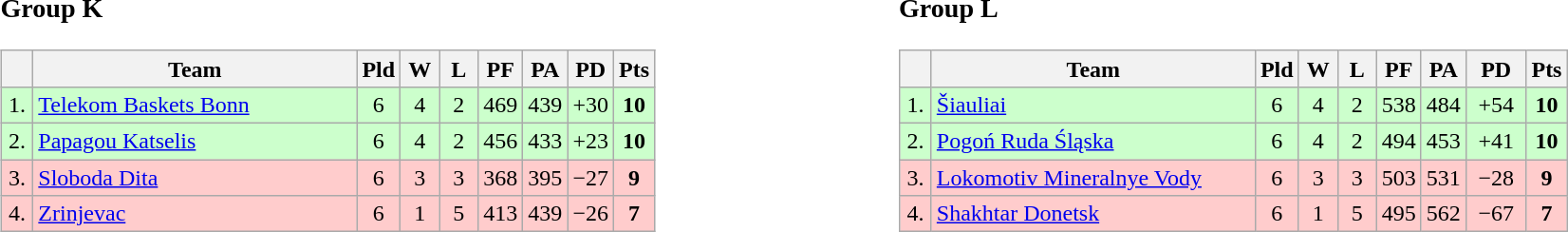<table>
<tr>
<td style="vertical-align:top; width:33%;"><br><h3>Group K</h3><table class="wikitable" style="text-align:center">
<tr>
<th width=15></th>
<th width=220>Team</th>
<th width=20>Pld</th>
<th width="20">W</th>
<th width="20">L</th>
<th width="20">PF</th>
<th width="20">PA</th>
<th width="20">PD</th>
<th width="20">Pts</th>
</tr>
<tr style="background:#cfc;">
<td>1.</td>
<td align=left> <a href='#'>Telekom Baskets Bonn</a></td>
<td>6</td>
<td>4</td>
<td>2</td>
<td>469</td>
<td>439</td>
<td>+30</td>
<td><strong>10</strong></td>
</tr>
<tr style="background:#cfc;">
<td>2.</td>
<td align=left> <a href='#'>Papagou Katselis</a></td>
<td>6</td>
<td>4</td>
<td>2</td>
<td>456</td>
<td>433</td>
<td>+23</td>
<td><strong>10</strong></td>
</tr>
<tr style="background:#fcc;">
<td>3.</td>
<td align=left> <a href='#'>Sloboda Dita</a></td>
<td>6</td>
<td>3</td>
<td>3</td>
<td>368</td>
<td>395</td>
<td>−27</td>
<td><strong>9</strong></td>
</tr>
<tr style="background:#fcc;">
<td>4.</td>
<td align=left> <a href='#'>Zrinjevac</a></td>
<td>6</td>
<td>1</td>
<td>5</td>
<td>413</td>
<td>439</td>
<td>−26</td>
<td><strong>7</strong></td>
</tr>
</table>
</td>
<td style="vertical-align:top; width:33%;"><br><h3>Group L</h3><table class="wikitable" style="text-align:center">
<tr>
<th width=15></th>
<th width=220>Team</th>
<th width=20>Pld</th>
<th width="20">W</th>
<th width="20">L</th>
<th width="20">PF</th>
<th width="20">PA</th>
<th width="35">PD</th>
<th width="20">Pts</th>
</tr>
<tr style="background:#cfc;">
<td>1.</td>
<td align=left> <a href='#'>Šiauliai</a></td>
<td>6</td>
<td>4</td>
<td>2</td>
<td>538</td>
<td>484</td>
<td>+54</td>
<td><strong>10</strong></td>
</tr>
<tr style="background:#cfc;">
<td>2.</td>
<td align=left> <a href='#'>Pogoń Ruda Śląska</a></td>
<td>6</td>
<td>4</td>
<td>2</td>
<td>494</td>
<td>453</td>
<td>+41</td>
<td><strong>10</strong></td>
</tr>
<tr style="background:#fcc;">
<td>3.</td>
<td align=left> <a href='#'>Lokomotiv Mineralnye Vody</a></td>
<td>6</td>
<td>3</td>
<td>3</td>
<td>503</td>
<td>531</td>
<td>−28</td>
<td><strong>9</strong></td>
</tr>
<tr style="background:#fcc;">
<td>4.</td>
<td align=left> <a href='#'>Shakhtar Donetsk</a></td>
<td>6</td>
<td>1</td>
<td>5</td>
<td>495</td>
<td>562</td>
<td>−67</td>
<td><strong>7</strong></td>
</tr>
</table>
</td>
</tr>
</table>
